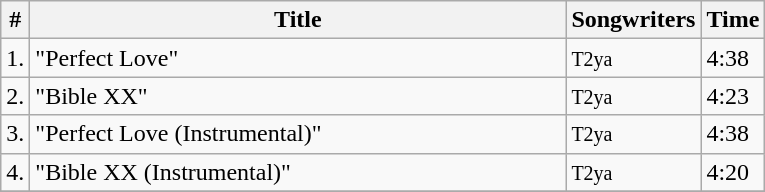<table class="wikitable">
<tr>
<th>#</th>
<th width="350">Title</th>
<th>Songwriters</th>
<th>Time</th>
</tr>
<tr>
<td>1.</td>
<td>"Perfect Love"</td>
<td><small>T2ya</small></td>
<td>4:38</td>
</tr>
<tr>
<td>2.</td>
<td>"Bible XX"</td>
<td><small>T2ya</small></td>
<td>4:23</td>
</tr>
<tr>
<td>3.</td>
<td>"Perfect Love (Instrumental)"</td>
<td><small>T2ya</small></td>
<td>4:38</td>
</tr>
<tr>
<td>4.</td>
<td>"Bible XX (Instrumental)"</td>
<td><small>T2ya</small></td>
<td>4:20</td>
</tr>
<tr>
</tr>
</table>
